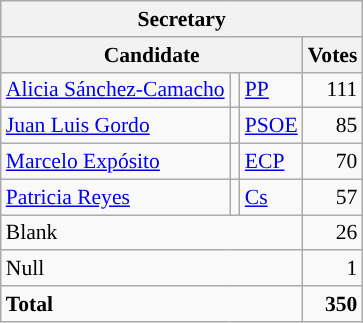<table class="wikitable" style="font-size:90%; text-align:right;">
<tr>
<th colspan="4">Secretary</th>
</tr>
<tr>
<th colspan="3">Candidate</th>
<th>Votes</th>
</tr>
<tr>
<td align=left><a href='#'>Alicia Sánchez-Camacho</a></td>
<td style="background:"></td>
<td align=left><a href='#'>PP</a></td>
<td>111</td>
</tr>
<tr>
<td align=left><a href='#'>Juan Luis Gordo</a></td>
<td style="background:"></td>
<td align=left><a href='#'>PSOE</a></td>
<td>85</td>
</tr>
<tr>
<td align=left><a href='#'>Marcelo Expósito</a></td>
<td style="background:"></td>
<td align=left><a href='#'>ECP</a></td>
<td>70</td>
</tr>
<tr>
<td align=left><a href='#'>Patricia Reyes</a></td>
<td style="background:"></td>
<td align=left><a href='#'>Cs</a></td>
<td>57</td>
</tr>
<tr>
<td align=left colspan="3">Blank</td>
<td>26</td>
</tr>
<tr>
<td align=left colspan="3">Null</td>
<td>1</td>
</tr>
<tr style="font-weight:bold">
<td align=left colspan="3">Total</td>
<td>350</td>
</tr>
</table>
